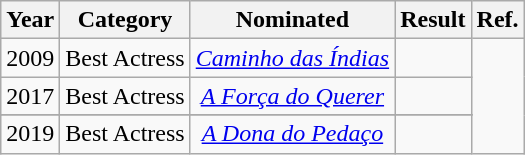<table class="wikitable">
<tr>
<th>Year</th>
<th>Category</th>
<th>Nominated</th>
<th>Result</th>
<th>Ref.</th>
</tr>
<tr>
<td>2009</td>
<td>Best Actress</td>
<td style="text-align: center;"><em><a href='#'>Caminho das Índias</a></em></td>
<td></td>
</tr>
<tr>
<td>2017</td>
<td>Best Actress</td>
<td style="text-align: center;"><em><a href='#'>A Força do Querer</a></em></td>
<td></td>
</tr>
<tr>
</tr>
<tr>
<td>2019</td>
<td>Best Actress</td>
<td style="text-align: center;"><em><a href='#'>A Dona do Pedaço</a></em></td>
<td></td>
</tr>
</table>
